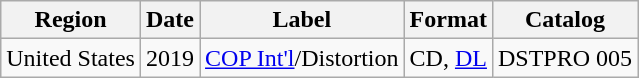<table class="wikitable">
<tr>
<th>Region</th>
<th>Date</th>
<th>Label</th>
<th>Format</th>
<th>Catalog</th>
</tr>
<tr>
<td>United States</td>
<td>2019</td>
<td><a href='#'>COP Int'l</a>/Distortion</td>
<td>CD, <a href='#'>DL</a></td>
<td>DSTPRO 005</td>
</tr>
</table>
